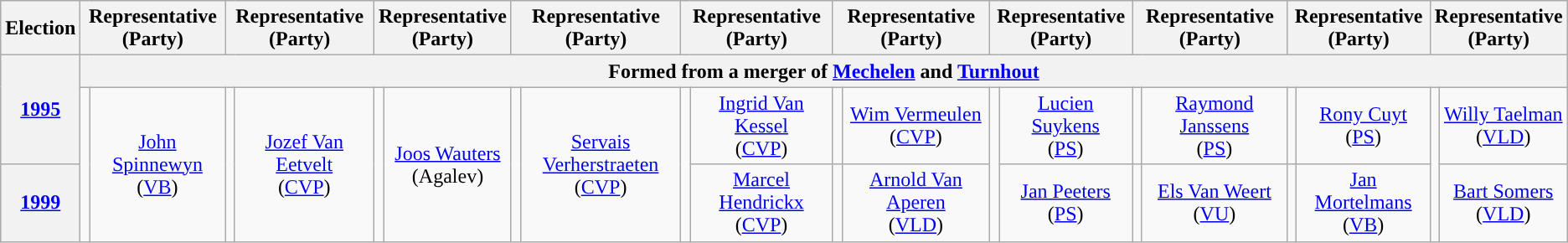<table class="wikitable" style="text-align:center">
<tr>
<th>Election</th>
<th colspan=2>Representative<br>(Party)</th>
<th colspan=2>Representative<br>(Party)</th>
<th colspan=2>Representative<br>(Party)</th>
<th colspan=2>Representative<br>(Party)</th>
<th colspan=2>Representative<br>(Party)</th>
<th colspan=2>Representative<br>(Party)</th>
<th colspan=2>Representative<br>(Party)</th>
<th colspan=2>Representative<br>(Party)</th>
<th colspan=2>Representative<br>(Party)</th>
<th colspan=2>Representative<br>(Party)</th>
</tr>
<tr>
<th rowspan=2><a href='#'>1995</a></th>
<th colspan=20>Formed from a merger of <a href='#'>Mechelen</a> and <a href='#'>Turnhout</a></th>
</tr>
<tr>
<td rowspan=2; style="background-color: "></td>
<td rowspan=2><a href='#'>John Spinnewyn</a><br>(<a href='#'>VB</a>)</td>
<td rowspan=2; style="background-color: "></td>
<td rowspan=2><a href='#'>Jozef Van Eetvelt</a><br>(<a href='#'>CVP</a>)</td>
<td rowspan=2; style="background-color: "></td>
<td rowspan=2><a href='#'>Joos Wauters</a><br>(Agalev)</td>
<td rowspan=2; style="background-color: "></td>
<td rowspan=2><a href='#'>Servais Verherstraeten</a><br>(<a href='#'>CVP</a>)</td>
<td rowspan=2; style="background-color: "></td>
<td rowspan=1><a href='#'>Ingrid Van Kessel</a><br>(<a href='#'>CVP</a>)</td>
<td rowspan=1; style="background-color: "></td>
<td rowspan=1><a href='#'>Wim Vermeulen</a><br>(<a href='#'>CVP</a>)</td>
<td rowspan=2; style="background-color: "></td>
<td rowspan=1><a href='#'>Lucien Suykens</a><br>(<a href='#'>PS</a>)</td>
<td rowspan=1; style="background-color: "></td>
<td rowspan=1><a href='#'>Raymond Janssens</a><br>(<a href='#'>PS</a>)</td>
<td rowspan=1; style="background-color: "></td>
<td rowspan=1><a href='#'>Rony Cuyt</a><br>(<a href='#'>PS</a>)</td>
<td rowspan=2; style="background-color: "></td>
<td rowspan=1><a href='#'>Willy Taelman</a><br>(<a href='#'>VLD</a>)</td>
</tr>
<tr>
<th><a href='#'>1999</a></th>
<td rowspan=1><a href='#'>Marcel Hendrickx</a><br>(<a href='#'>CVP</a>)</td>
<td rowspan=1; style="background-color: "></td>
<td rowspan=1><a href='#'>Arnold Van Aperen</a><br>(<a href='#'>VLD</a>)</td>
<td rowspan=1><a href='#'>Jan Peeters</a><br>(<a href='#'>PS</a>)</td>
<td rowspan=1; style="background-color: "></td>
<td rowspan=1><a href='#'>Els Van Weert</a><br>(<a href='#'>VU</a>)</td>
<td rowspan=1; style="background-color: "></td>
<td rowspan=1><a href='#'>Jan Mortelmans</a><br>(<a href='#'>VB</a>)</td>
<td rowspan=1><a href='#'>Bart Somers</a><br>(<a href='#'>VLD</a>)</td>
</tr>
</table>
